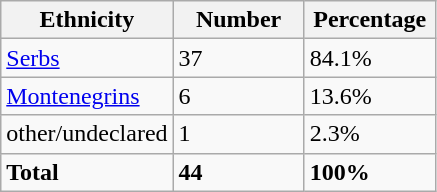<table class="wikitable">
<tr>
<th width="100px">Ethnicity</th>
<th width="80px">Number</th>
<th width="80px">Percentage</th>
</tr>
<tr>
<td><a href='#'>Serbs</a></td>
<td>37</td>
<td>84.1%</td>
</tr>
<tr>
<td><a href='#'>Montenegrins</a></td>
<td>6</td>
<td>13.6%</td>
</tr>
<tr>
<td>other/undeclared</td>
<td>1</td>
<td>2.3%</td>
</tr>
<tr>
<td><strong>Total</strong></td>
<td><strong>44</strong></td>
<td><strong>100%</strong></td>
</tr>
</table>
